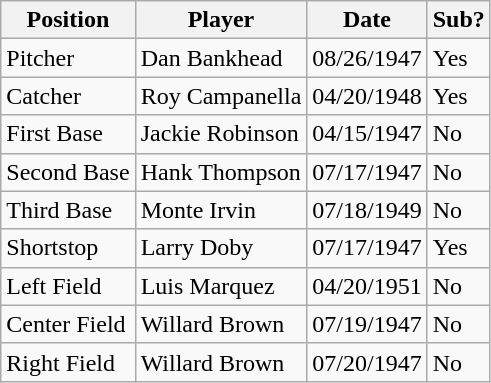<table class="wikitable">
<tr>
<th>Position</th>
<th>Player</th>
<th>Date</th>
<th>Sub?</th>
</tr>
<tr>
<td>Pitcher</td>
<td>Dan Bankhead</td>
<td>08/26/1947</td>
<td>Yes</td>
</tr>
<tr>
<td>Catcher</td>
<td>Roy Campanella</td>
<td>04/20/1948</td>
<td>Yes</td>
</tr>
<tr>
<td>First Base</td>
<td>Jackie Robinson</td>
<td>04/15/1947</td>
<td>No</td>
</tr>
<tr>
<td>Second Base</td>
<td>Hank Thompson</td>
<td>07/17/1947</td>
<td>No</td>
</tr>
<tr>
<td>Third Base</td>
<td>Monte Irvin</td>
<td>07/18/1949</td>
<td>No</td>
</tr>
<tr>
<td>Shortstop</td>
<td>Larry Doby</td>
<td>07/17/1947</td>
<td>Yes</td>
</tr>
<tr>
<td>Left Field</td>
<td>Luis Marquez</td>
<td>04/20/1951</td>
<td>No</td>
</tr>
<tr>
<td>Center Field</td>
<td>Willard Brown</td>
<td>07/19/1947</td>
<td>No</td>
</tr>
<tr>
<td>Right Field</td>
<td>Willard Brown</td>
<td>07/20/1947</td>
<td>No</td>
</tr>
</table>
